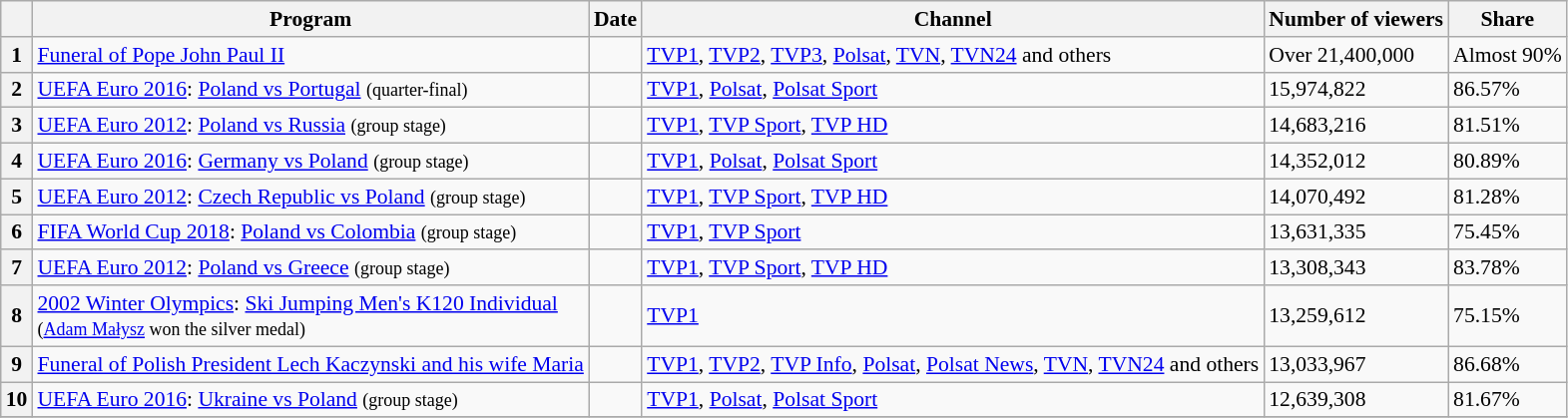<table class="sortable wikitable" style="font-size: 90%; text-align: left">
<tr>
<th class="unsortable"></th>
<th>Program</th>
<th>Date</th>
<th>Channel</th>
<th>Number of viewers</th>
<th>Share</th>
</tr>
<tr>
<th>1</th>
<td><a href='#'>Funeral of Pope John Paul II</a></td>
<td></td>
<td><a href='#'>TVP1</a>, <a href='#'>TVP2</a>, <a href='#'>TVP3</a>, <a href='#'>Polsat</a>, <a href='#'>TVN</a>, <a href='#'>TVN24</a> and others</td>
<td>Over 21,400,000</td>
<td>Almost 90%</td>
</tr>
<tr>
<th>2</th>
<td><a href='#'>UEFA Euro 2016</a>: <a href='#'>Poland vs Portugal</a> <small>(quarter-final)</small></td>
<td></td>
<td><a href='#'>TVP1</a>, <a href='#'>Polsat</a>, <a href='#'>Polsat Sport</a></td>
<td>15,974,822</td>
<td>86.57%</td>
</tr>
<tr>
<th>3</th>
<td><a href='#'>UEFA Euro 2012</a>: <a href='#'>Poland vs Russia</a> <small>(group stage)</small></td>
<td></td>
<td><a href='#'>TVP1</a>, <a href='#'>TVP Sport</a>, <a href='#'>TVP HD</a></td>
<td>14,683,216</td>
<td>81.51%</td>
</tr>
<tr>
<th>4</th>
<td><a href='#'>UEFA Euro 2016</a>: <a href='#'>Germany vs Poland</a> <small>(group stage)</small></td>
<td></td>
<td><a href='#'>TVP1</a>, <a href='#'>Polsat</a>, <a href='#'>Polsat Sport</a></td>
<td>14,352,012</td>
<td>80.89%</td>
</tr>
<tr>
<th>5</th>
<td><a href='#'>UEFA Euro 2012</a>: <a href='#'>Czech Republic vs Poland</a> <small>(group stage)</small></td>
<td></td>
<td><a href='#'>TVP1</a>, <a href='#'>TVP Sport</a>, <a href='#'>TVP HD</a></td>
<td>14,070,492</td>
<td>81.28%</td>
</tr>
<tr>
<th>6</th>
<td><a href='#'>FIFA World Cup 2018</a>: <a href='#'>Poland vs Colombia</a> <small>(group stage)</small></td>
<td></td>
<td><a href='#'>TVP1</a>, <a href='#'>TVP Sport</a></td>
<td>13,631,335</td>
<td>75.45%</td>
</tr>
<tr>
<th>7</th>
<td><a href='#'>UEFA Euro 2012</a>: <a href='#'>Poland vs Greece</a> <small>(group stage)</small></td>
<td></td>
<td><a href='#'>TVP1</a>, <a href='#'>TVP Sport</a>, <a href='#'>TVP HD</a></td>
<td>13,308,343</td>
<td>83.78%</td>
</tr>
<tr>
<th>8</th>
<td><a href='#'>2002 Winter Olympics</a>: <a href='#'>Ski Jumping Men's K120 Individual</a><br><small>(<a href='#'>Adam Małysz</a> won the silver medal)</small></td>
<td></td>
<td><a href='#'>TVP1</a></td>
<td>13,259,612</td>
<td>75.15%</td>
</tr>
<tr>
<th>9</th>
<td><a href='#'>Funeral of Polish President Lech Kaczynski and his wife Maria</a></td>
<td></td>
<td><a href='#'>TVP1</a>, <a href='#'>TVP2</a>, <a href='#'>TVP Info</a>, <a href='#'>Polsat</a>, <a href='#'>Polsat News</a>, <a href='#'>TVN</a>, <a href='#'>TVN24</a> and others</td>
<td>13,033,967</td>
<td>86.68%</td>
</tr>
<tr>
<th>10</th>
<td><a href='#'>UEFA Euro 2016</a>: <a href='#'>Ukraine vs Poland</a> <small>(group stage)</small></td>
<td></td>
<td><a href='#'>TVP1</a>, <a href='#'>Polsat</a>, <a href='#'>Polsat Sport</a></td>
<td>12,639,308</td>
<td>81.67%</td>
</tr>
<tr>
</tr>
</table>
